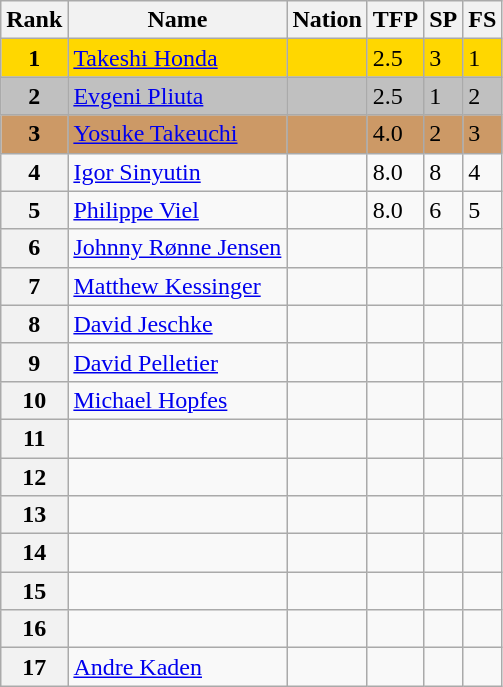<table class="wikitable">
<tr>
<th>Rank</th>
<th>Name</th>
<th>Nation</th>
<th>TFP</th>
<th>SP</th>
<th>FS</th>
</tr>
<tr bgcolor="gold">
<td align="center"><strong>1</strong></td>
<td><a href='#'>Takeshi Honda</a></td>
<td></td>
<td>2.5</td>
<td>3</td>
<td>1</td>
</tr>
<tr bgcolor="silver">
<td align="center"><strong>2</strong></td>
<td><a href='#'>Evgeni Pliuta</a></td>
<td></td>
<td>2.5</td>
<td>1</td>
<td>2</td>
</tr>
<tr bgcolor="cc9966">
<td align="center"><strong>3</strong></td>
<td><a href='#'>Yosuke Takeuchi</a></td>
<td></td>
<td>4.0</td>
<td>2</td>
<td>3</td>
</tr>
<tr>
<th>4</th>
<td><a href='#'>Igor Sinyutin</a></td>
<td></td>
<td>8.0</td>
<td>8</td>
<td>4</td>
</tr>
<tr>
<th>5</th>
<td><a href='#'>Philippe Viel</a></td>
<td></td>
<td>8.0</td>
<td>6</td>
<td>5</td>
</tr>
<tr>
<th>6</th>
<td><a href='#'>Johnny Rønne Jensen</a></td>
<td></td>
<td></td>
<td></td>
<td></td>
</tr>
<tr>
<th>7</th>
<td><a href='#'>Matthew Kessinger</a></td>
<td></td>
<td></td>
<td></td>
<td></td>
</tr>
<tr>
<th>8</th>
<td><a href='#'>David Jeschke</a></td>
<td></td>
<td></td>
<td></td>
<td></td>
</tr>
<tr>
<th>9</th>
<td><a href='#'>David Pelletier</a></td>
<td></td>
<td></td>
<td></td>
<td></td>
</tr>
<tr>
<th>10</th>
<td><a href='#'>Michael Hopfes</a></td>
<td></td>
<td></td>
<td></td>
<td></td>
</tr>
<tr>
<th>11</th>
<td></td>
<td></td>
<td></td>
<td></td>
<td></td>
</tr>
<tr>
<th>12</th>
<td></td>
<td></td>
<td></td>
<td></td>
<td></td>
</tr>
<tr>
<th>13</th>
<td></td>
<td></td>
<td></td>
<td></td>
<td></td>
</tr>
<tr>
<th>14</th>
<td></td>
<td></td>
<td></td>
<td></td>
<td></td>
</tr>
<tr>
<th>15</th>
<td></td>
<td></td>
<td></td>
<td></td>
<td></td>
</tr>
<tr>
<th>16</th>
<td></td>
<td></td>
<td></td>
<td></td>
<td></td>
</tr>
<tr>
<th>17</th>
<td><a href='#'>Andre Kaden</a></td>
<td></td>
<td></td>
<td></td>
<td></td>
</tr>
</table>
